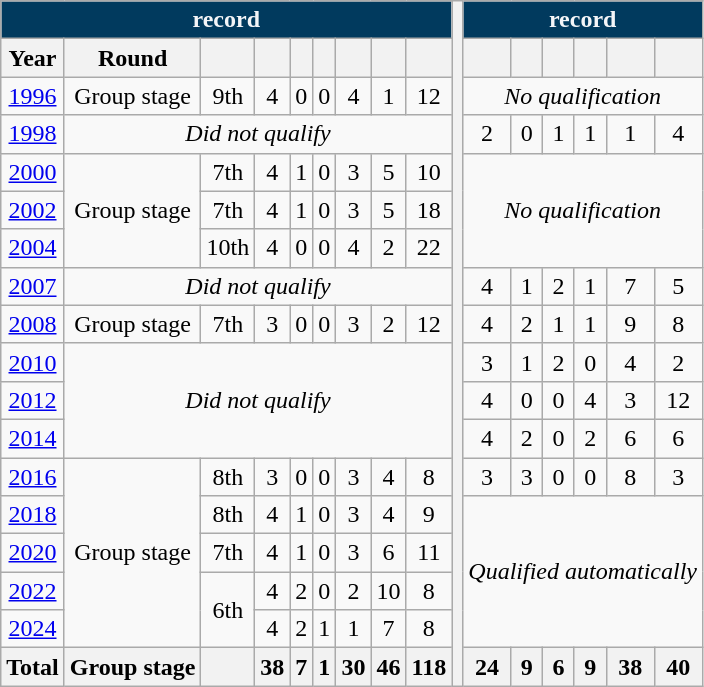<table class="wikitable" style="text-align: center;">
<tr>
<th colspan="9" style="background:#013A5E; color:#F4F5F8;"><a href='#'></a> record</th>
<th rowspan="21"></th>
<th colspan="6" style="background:#013A5E; color:#F4F5F8;"> record</th>
</tr>
<tr>
<th>Year</th>
<th>Round</th>
<th></th>
<th></th>
<th></th>
<th></th>
<th></th>
<th></th>
<th></th>
<th></th>
<th></th>
<th></th>
<th></th>
<th></th>
<th></th>
</tr>
<tr>
<td> <a href='#'>1996</a></td>
<td>Group stage</td>
<td>9th</td>
<td>4</td>
<td>0</td>
<td>0</td>
<td>4</td>
<td>1</td>
<td>12</td>
<td colspan="6"><em>No qualification</em></td>
</tr>
<tr>
<td> <a href='#'>1998</a></td>
<td colspan="8"><em>Did not qualify</em></td>
<td>2</td>
<td>0</td>
<td>1</td>
<td>1</td>
<td>1</td>
<td>4</td>
</tr>
<tr>
<td> <a href='#'>2000</a></td>
<td rowspan="3">Group stage</td>
<td>7th</td>
<td>4</td>
<td>1</td>
<td>0</td>
<td>3</td>
<td>5</td>
<td>10</td>
<td rowspan="3" colspan="6"><em>No qualification</em></td>
</tr>
<tr>
<td>  <a href='#'>2002</a></td>
<td>7th</td>
<td>4</td>
<td>1</td>
<td>0</td>
<td>3</td>
<td>5</td>
<td>18</td>
</tr>
<tr>
<td>  <a href='#'>2004</a></td>
<td>10th</td>
<td>4</td>
<td>0</td>
<td>0</td>
<td>4</td>
<td>2</td>
<td>22</td>
</tr>
<tr>
<td>  <a href='#'>2007</a></td>
<td colspan="8"><em>Did not qualify</em></td>
<td>4</td>
<td>1</td>
<td>2</td>
<td>1</td>
<td>7</td>
<td>5</td>
</tr>
<tr>
<td>  <a href='#'>2008</a></td>
<td>Group stage</td>
<td>7th</td>
<td>3</td>
<td>0</td>
<td>0</td>
<td>3</td>
<td>2</td>
<td>12</td>
<td>4</td>
<td>2</td>
<td>1</td>
<td>1</td>
<td>9</td>
<td>8</td>
</tr>
<tr>
<td>  <a href='#'>2010</a></td>
<td rowspan=3 colspan=8><em>Did not qualify</em></td>
<td>3</td>
<td>1</td>
<td>2</td>
<td>0</td>
<td>4</td>
<td>2</td>
</tr>
<tr>
<td>  <a href='#'>2012</a></td>
<td>4</td>
<td>0</td>
<td>0</td>
<td>4</td>
<td>3</td>
<td>12</td>
</tr>
<tr>
<td>  <a href='#'>2014</a></td>
<td>4</td>
<td>2</td>
<td>0</td>
<td>2</td>
<td>6</td>
<td>6</td>
</tr>
<tr>
<td>  <a href='#'>2016</a></td>
<td rowspan="5">Group stage</td>
<td>8th</td>
<td>3</td>
<td>0</td>
<td>0</td>
<td>3</td>
<td>4</td>
<td>8</td>
<td>3</td>
<td>3</td>
<td>0</td>
<td>0</td>
<td>8</td>
<td>3</td>
</tr>
<tr>
<td> <a href='#'>2018</a></td>
<td>8th</td>
<td>4</td>
<td>1</td>
<td>0</td>
<td>3</td>
<td>4</td>
<td>9</td>
<td rowspan="4" colspan="6"><em>Qualified automatically</em></td>
</tr>
<tr>
<td> <a href='#'>2020</a></td>
<td>7th</td>
<td>4</td>
<td>1</td>
<td>0</td>
<td>3</td>
<td>6</td>
<td>11</td>
</tr>
<tr>
<td> <a href='#'>2022</a></td>
<td rowspan="2">6th</td>
<td>4</td>
<td>2</td>
<td>0</td>
<td>2</td>
<td>10</td>
<td>8</td>
</tr>
<tr>
<td> <a href='#'>2024</a></td>
<td>4</td>
<td>2</td>
<td>1</td>
<td>1</td>
<td>7</td>
<td>8</td>
</tr>
<tr>
<th>Total</th>
<th>Group stage</th>
<th></th>
<th>38</th>
<th>7</th>
<th>1</th>
<th>30</th>
<th>46</th>
<th>118</th>
<th>24</th>
<th>9</th>
<th>6</th>
<th>9</th>
<th>38</th>
<th>40</th>
</tr>
</table>
